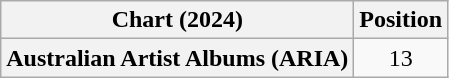<table class="wikitable plainrowheaders" style="text-align:center">
<tr>
<th scope="col">Chart (2024)</th>
<th scope="col">Position</th>
</tr>
<tr>
<th scope="row">Australian Artist Albums (ARIA)</th>
<td>13</td>
</tr>
</table>
